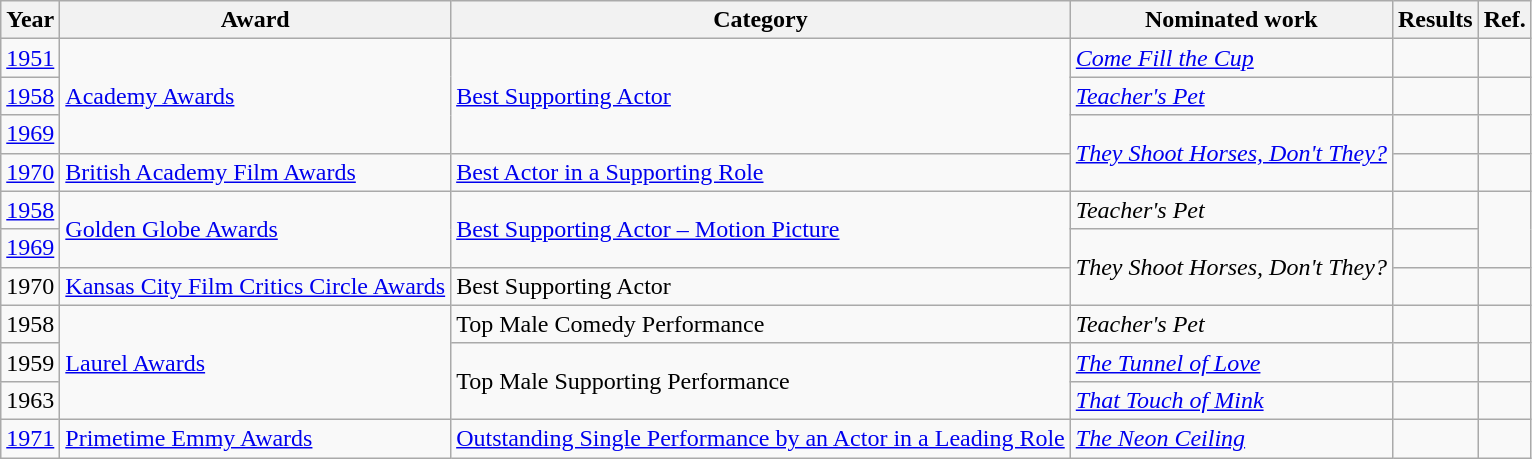<table class="wikitable">
<tr>
<th>Year</th>
<th>Award</th>
<th>Category</th>
<th>Nominated work</th>
<th>Results</th>
<th>Ref.</th>
</tr>
<tr>
<td><a href='#'>1951</a></td>
<td rowspan="3"><a href='#'>Academy Awards</a></td>
<td rowspan="3"><a href='#'>Best Supporting Actor</a></td>
<td><em><a href='#'>Come Fill the Cup</a></em></td>
<td></td>
<td align="center"></td>
</tr>
<tr>
<td><a href='#'>1958</a></td>
<td><em><a href='#'>Teacher's Pet</a></em></td>
<td></td>
<td align="center"></td>
</tr>
<tr>
<td><a href='#'>1969</a></td>
<td rowspan="2"><em><a href='#'>They Shoot Horses, Don't They?</a></em></td>
<td></td>
<td align="center"></td>
</tr>
<tr>
<td><a href='#'>1970</a></td>
<td><a href='#'>British Academy Film Awards</a></td>
<td><a href='#'>Best Actor in a Supporting Role</a></td>
<td></td>
<td align="center"></td>
</tr>
<tr>
<td><a href='#'>1958</a></td>
<td rowspan="2"><a href='#'>Golden Globe Awards</a></td>
<td rowspan="2"><a href='#'>Best Supporting Actor – Motion Picture</a></td>
<td><em>Teacher's Pet</em></td>
<td></td>
<td align="center" rowspan="2"></td>
</tr>
<tr>
<td><a href='#'>1969</a></td>
<td rowspan="2"><em>They Shoot Horses, Don't They?</em></td>
<td></td>
</tr>
<tr>
<td>1970</td>
<td><a href='#'>Kansas City Film Critics Circle Awards</a></td>
<td>Best Supporting Actor</td>
<td></td>
<td align="center"></td>
</tr>
<tr>
<td>1958</td>
<td rowspan="3"><a href='#'>Laurel Awards</a></td>
<td>Top Male Comedy Performance</td>
<td><em>Teacher's Pet</em></td>
<td></td>
<td align="center"></td>
</tr>
<tr>
<td>1959</td>
<td rowspan="2">Top Male Supporting Performance</td>
<td><em><a href='#'>The Tunnel of Love</a></em></td>
<td></td>
<td align="center"></td>
</tr>
<tr>
<td>1963</td>
<td><em><a href='#'>That Touch of Mink</a></em></td>
<td></td>
<td align="center"></td>
</tr>
<tr>
<td><a href='#'>1971</a></td>
<td><a href='#'>Primetime Emmy Awards</a></td>
<td><a href='#'>Outstanding Single Performance by an Actor in a Leading Role</a></td>
<td><em><a href='#'>The Neon Ceiling</a></em></td>
<td></td>
<td align="center"></td>
</tr>
</table>
